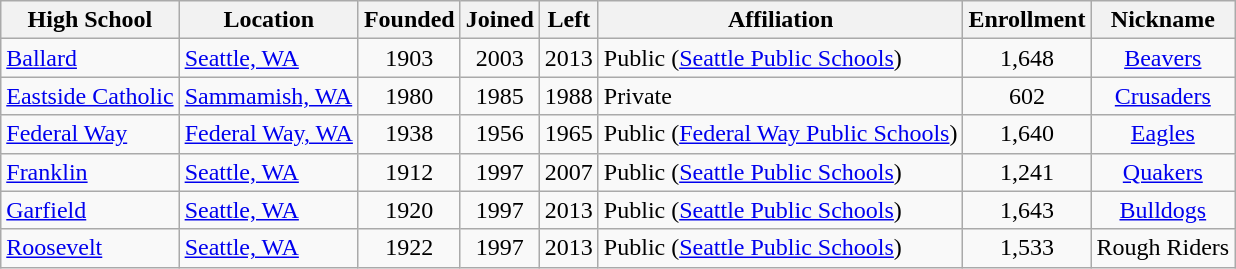<table class="wikitable sortable">
<tr>
<th>High School</th>
<th>Location</th>
<th>Founded</th>
<th>Joined</th>
<th>Left</th>
<th>Affiliation</th>
<th>Enrollment</th>
<th>Nickname</th>
</tr>
<tr>
<td><a href='#'>Ballard</a></td>
<td><a href='#'>Seattle, WA</a></td>
<td align="center">1903</td>
<td align="center">2003</td>
<td align="center">2013</td>
<td>Public (<a href='#'>Seattle Public Schools</a>)</td>
<td align="center">1,648</td>
<td align="center"><a href='#'>Beavers</a></td>
</tr>
<tr>
<td><a href='#'>Eastside Catholic</a></td>
<td><a href='#'>Sammamish, WA</a></td>
<td align="center">1980</td>
<td align="center">1985</td>
<td align="center">1988</td>
<td>Private</td>
<td align="center">602</td>
<td align="center"><a href='#'>Crusaders</a></td>
</tr>
<tr>
<td><a href='#'>Federal Way</a></td>
<td><a href='#'>Federal Way, WA</a></td>
<td align="center">1938</td>
<td align="center">1956</td>
<td align="center">1965</td>
<td>Public (<a href='#'>Federal Way Public Schools</a>)</td>
<td align="center">1,640</td>
<td align="center"><a href='#'>Eagles</a></td>
</tr>
<tr>
<td><a href='#'>Franklin</a></td>
<td><a href='#'>Seattle, WA</a></td>
<td align="center">1912</td>
<td align="center">1997</td>
<td align="center">2007</td>
<td>Public (<a href='#'>Seattle Public Schools</a>)</td>
<td align="center">1,241</td>
<td align="center"><a href='#'>Quakers</a></td>
</tr>
<tr>
<td><a href='#'>Garfield</a></td>
<td><a href='#'>Seattle, WA</a></td>
<td align="center">1920</td>
<td align="center">1997</td>
<td align="center">2013</td>
<td>Public (<a href='#'>Seattle Public Schools</a>)</td>
<td align="center">1,643</td>
<td align="center"><a href='#'>Bulldogs</a></td>
</tr>
<tr>
<td><a href='#'>Roosevelt</a></td>
<td><a href='#'>Seattle, WA</a></td>
<td align="center">1922</td>
<td align="center">1997</td>
<td align="center">2013</td>
<td>Public (<a href='#'>Seattle Public Schools</a>)</td>
<td align="center">1,533</td>
<td align="center">Rough Riders</td>
</tr>
</table>
